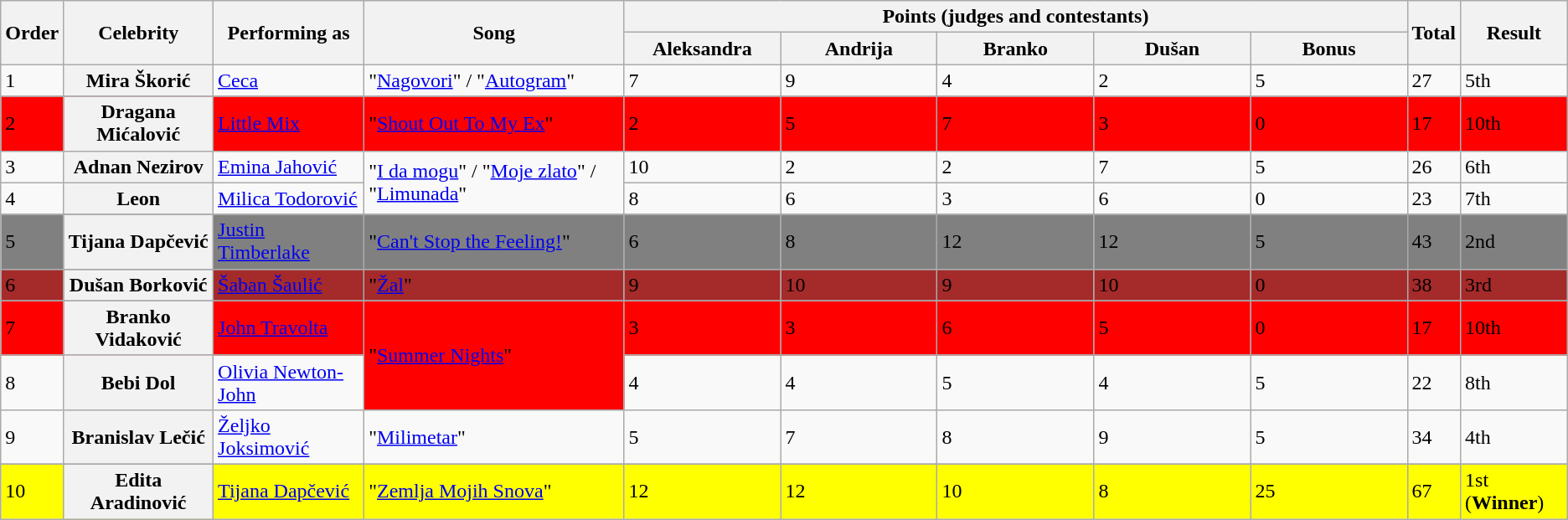<table class=wikitable>
<tr>
<th rowspan="2">Order</th>
<th rowspan="2">Celebrity</th>
<th rowspan="2">Performing as</th>
<th rowspan="2">Song</th>
<th colspan="5" style="width:50%;">Points (judges and contestants)</th>
<th rowspan="2">Total</th>
<th rowspan="2">Result</th>
</tr>
<tr>
<th style="width:10%;">Aleksandra</th>
<th style="width:10%;">Andrija</th>
<th style="width:10%;">Branko</th>
<th style="width:10%;">Dušan</th>
<th style="width:10%;">Bonus</th>
</tr>
<tr>
<td>1</td>
<th scope="row">Mira Škorić</th>
<td><a href='#'>Ceca</a></td>
<td>"<a href='#'>Nagovori</a>" / "<a href='#'>Autogram</a>"</td>
<td>7</td>
<td>9</td>
<td>4</td>
<td>2</td>
<td>5</td>
<td>27</td>
<td>5th</td>
</tr>
<tr>
</tr>
<tr bgcolor="red">
<td>2</td>
<th scope="row">Dragana Mićalović</th>
<td><a href='#'>Little Mix</a></td>
<td>"<a href='#'>Shout Out To My Ex</a>"</td>
<td>2</td>
<td>5</td>
<td>7</td>
<td>3</td>
<td>0</td>
<td>17</td>
<td>10th</td>
</tr>
<tr>
<td>3</td>
<th scope="row">Adnan Nezirov</th>
<td><a href='#'>Emina Jahović</a></td>
<td rowspan="2">"<a href='#'>I da mogu</a>" / "<a href='#'>Moje zlato</a>" / "<a href='#'>Limunada</a>" </td>
<td>10</td>
<td>2</td>
<td>2</td>
<td>7</td>
<td>5</td>
<td>26</td>
<td>6th</td>
</tr>
<tr>
<td>4</td>
<th scope="row">Leon</th>
<td><a href='#'>Milica Todorović</a></td>
<td>8</td>
<td>6</td>
<td>3</td>
<td>6</td>
<td>0</td>
<td>23</td>
<td>7th</td>
</tr>
<tr>
</tr>
<tr bgcolor="grey">
<td>5</td>
<th scope="row">Tijana Dapčević</th>
<td><a href='#'>Justin Timberlake</a></td>
<td>"<a href='#'>Can't Stop the Feeling!</a>"</td>
<td>6</td>
<td>8</td>
<td>12</td>
<td>12</td>
<td>5</td>
<td>43</td>
<td>2nd</td>
</tr>
<tr>
</tr>
<tr bgcolor="brown">
<td>6</td>
<th scope="row">Dušan Borković</th>
<td><a href='#'>Šaban Šaulić</a></td>
<td>"<a href='#'>Žal</a>"</td>
<td>9</td>
<td>10</td>
<td>9</td>
<td>10</td>
<td>0</td>
<td>38</td>
<td>3rd</td>
</tr>
<tr>
</tr>
<tr bgcolor="red">
<td>7</td>
<th scope="row">Branko Vidaković</th>
<td><a href='#'>John Travolta</a></td>
<td rowspan="2">"<a href='#'>Summer Nights</a>" </td>
<td>3</td>
<td>3</td>
<td>6</td>
<td>5</td>
<td>0</td>
<td>17</td>
<td>10th</td>
</tr>
<tr>
<td>8</td>
<th scope="row">Bebi Dol</th>
<td><a href='#'>Olivia Newton-John</a></td>
<td>4</td>
<td>4</td>
<td>5</td>
<td>4</td>
<td>5</td>
<td>22</td>
<td>8th</td>
</tr>
<tr>
<td>9</td>
<th scope="row">Branislav Lečić</th>
<td><a href='#'>Željko Joksimović</a></td>
<td>"<a href='#'>Milimetar</a>"</td>
<td>5</td>
<td>7</td>
<td>8</td>
<td>9</td>
<td>5</td>
<td>34</td>
<td>4th</td>
</tr>
<tr>
</tr>
<tr bgcolor="yellow">
<td>10</td>
<th scope="row">Edita Aradinović</th>
<td><a href='#'>Tijana Dapčević</a></td>
<td>"<a href='#'>Zemlja Mojih Snova</a>"</td>
<td>12</td>
<td>12</td>
<td>10</td>
<td>8</td>
<td>25</td>
<td>67</td>
<td>1st (<strong>Winner</strong>)</td>
</tr>
</table>
